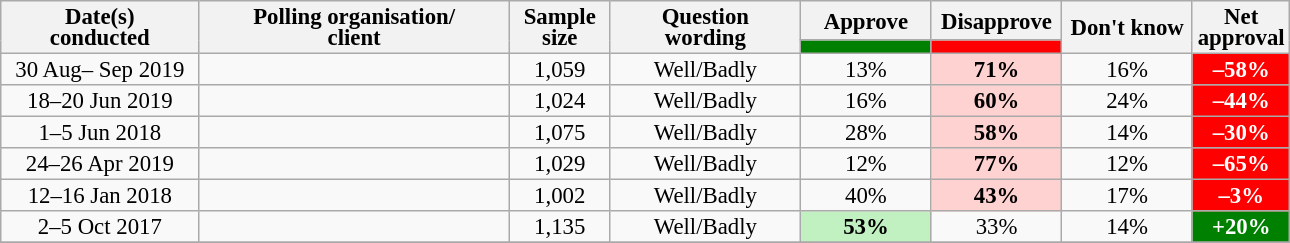<table class="wikitable collapsible sortable" style="text-align:center;font-size:95%;line-height:14px;">
<tr>
<th style="width:125px;" rowspan="2">Date(s)<br>conducted</th>
<th style="width:200px;" rowspan="2">Polling organisation/<br>client</th>
<th style="width:60px;" rowspan="2">Sample size</th>
<th style="width:120px;" rowspan="2">Question<br>wording</th>
<th class="unsortable" style="width:80px;">Approve</th>
<th class="unsortable" style="width:80px;">Disapprove</th>
<th class="unsortable" style="width:80px;" rowspan="2">Don't know</th>
<th class="unsortable" style="width:20px;" rowspan="2">Net approval</th>
</tr>
<tr>
<th class="unsortable" style="color:inherit;background:green;width:60px;"></th>
<th class="unsortable" style="color:inherit;background:red;width:60px;"></th>
</tr>
<tr>
<td>30 Aug– Sep 2019</td>
<td></td>
<td>1,059</td>
<td>Well/Badly</td>
<td>13%</td>
<td style="background:#FFD2D2"><strong>71%</strong></td>
<td>16%</td>
<td style="background:red;color:white;"><strong>–58%</strong></td>
</tr>
<tr>
<td>18–20 Jun 2019</td>
<td></td>
<td>1,024</td>
<td>Well/Badly</td>
<td>16%</td>
<td style="background:#FFD2D2"><strong>60%</strong></td>
<td>24%</td>
<td style="background:red;color:white;"><strong>–44%</strong></td>
</tr>
<tr>
<td>1–5 Jun 2018</td>
<td></td>
<td>1,075</td>
<td>Well/Badly</td>
<td>28%</td>
<td style="background:#FFD2D2"><strong>58%</strong></td>
<td>14%</td>
<td style="background:red;color:white;"><strong>–30%</strong></td>
</tr>
<tr>
<td>24–26 Apr 2019</td>
<td></td>
<td>1,029</td>
<td>Well/Badly</td>
<td>12%</td>
<td style="background:#FFD2D2"><strong>77%</strong></td>
<td>12%</td>
<td style="background:red;color:white;"><strong>–65%</strong></td>
</tr>
<tr>
<td>12–16 Jan 2018</td>
<td></td>
<td>1,002</td>
<td>Well/Badly</td>
<td>40%</td>
<td style="background:#FFD2D2"><strong>43%</strong></td>
<td>17%</td>
<td style="background:red;color:white;"><strong>–3%</strong></td>
</tr>
<tr>
<td>2–5 Oct 2017</td>
<td></td>
<td>1,135</td>
<td>Well/Badly</td>
<td style="background:#C1F0C1"><strong>53%</strong></td>
<td>33%</td>
<td>14%</td>
<td style="background:green;color:white;"><strong>+20%</strong></td>
</tr>
<tr>
</tr>
</table>
